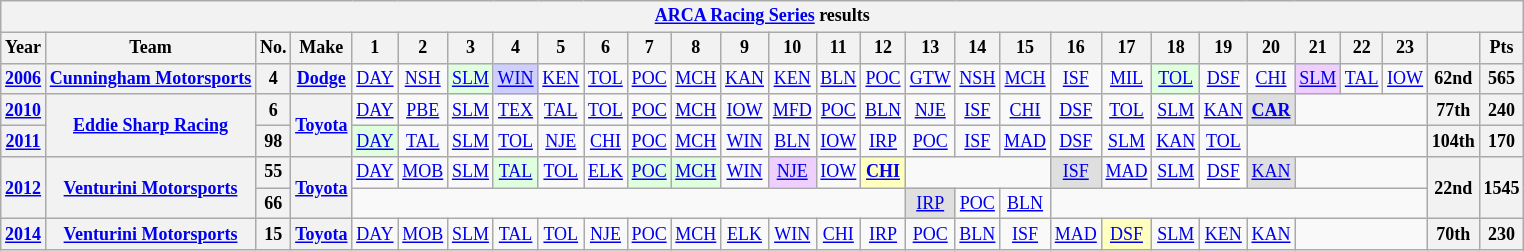<table class="wikitable" style="text-align:center; font-size:75%">
<tr>
<th colspan=29><a href='#'>ARCA Racing Series</a> results</th>
</tr>
<tr>
<th>Year</th>
<th>Team</th>
<th>No.</th>
<th>Make</th>
<th>1</th>
<th>2</th>
<th>3</th>
<th>4</th>
<th>5</th>
<th>6</th>
<th>7</th>
<th>8</th>
<th>9</th>
<th>10</th>
<th>11</th>
<th>12</th>
<th>13</th>
<th>14</th>
<th>15</th>
<th>16</th>
<th>17</th>
<th>18</th>
<th>19</th>
<th>20</th>
<th>21</th>
<th>22</th>
<th>23</th>
<th></th>
<th>Pts</th>
</tr>
<tr>
<th><a href='#'>2006</a></th>
<th><a href='#'>Cunningham Motorsports</a></th>
<th>4</th>
<th><a href='#'>Dodge</a></th>
<td><a href='#'>DAY</a></td>
<td><a href='#'>NSH</a></td>
<td style="background:#DFFFDF;"><a href='#'>SLM</a><br></td>
<td style="background:#CFCFFF;"><a href='#'>WIN</a><br></td>
<td><a href='#'>KEN</a></td>
<td><a href='#'>TOL</a></td>
<td><a href='#'>POC</a></td>
<td><a href='#'>MCH</a></td>
<td><a href='#'>KAN</a></td>
<td><a href='#'>KEN</a></td>
<td><a href='#'>BLN</a></td>
<td><a href='#'>POC</a></td>
<td><a href='#'>GTW</a></td>
<td><a href='#'>NSH</a></td>
<td><a href='#'>MCH</a></td>
<td><a href='#'>ISF</a></td>
<td><a href='#'>MIL</a></td>
<td style="background:#DFFFDF;"><a href='#'>TOL</a><br></td>
<td><a href='#'>DSF</a></td>
<td><a href='#'>CHI</a></td>
<td style="background:#EFCFFF;"><a href='#'>SLM</a><br></td>
<td><a href='#'>TAL</a></td>
<td><a href='#'>IOW</a></td>
<th>62nd</th>
<th>565</th>
</tr>
<tr>
<th><a href='#'>2010</a></th>
<th rowspan=2><a href='#'>Eddie Sharp Racing</a></th>
<th>6</th>
<th rowspan=2><a href='#'>Toyota</a></th>
<td><a href='#'>DAY</a></td>
<td><a href='#'>PBE</a></td>
<td><a href='#'>SLM</a></td>
<td><a href='#'>TEX</a></td>
<td><a href='#'>TAL</a></td>
<td><a href='#'>TOL</a></td>
<td><a href='#'>POC</a></td>
<td><a href='#'>MCH</a></td>
<td><a href='#'>IOW</a></td>
<td><a href='#'>MFD</a></td>
<td><a href='#'>POC</a></td>
<td><a href='#'>BLN</a></td>
<td><a href='#'>NJE</a></td>
<td><a href='#'>ISF</a></td>
<td><a href='#'>CHI</a></td>
<td><a href='#'>DSF</a></td>
<td><a href='#'>TOL</a></td>
<td><a href='#'>SLM</a></td>
<td><a href='#'>KAN</a></td>
<td style="background:#DFDFDF;"><strong><a href='#'>CAR</a></strong><br></td>
<td colspan=3></td>
<th>77th</th>
<th>240</th>
</tr>
<tr>
<th><a href='#'>2011</a></th>
<th>98</th>
<td style="background:#DFFFDF;"><a href='#'>DAY</a><br></td>
<td><a href='#'>TAL</a></td>
<td><a href='#'>SLM</a></td>
<td><a href='#'>TOL</a></td>
<td><a href='#'>NJE</a></td>
<td><a href='#'>CHI</a></td>
<td><a href='#'>POC</a></td>
<td><a href='#'>MCH</a></td>
<td><a href='#'>WIN</a></td>
<td><a href='#'>BLN</a></td>
<td><a href='#'>IOW</a></td>
<td><a href='#'>IRP</a></td>
<td><a href='#'>POC</a></td>
<td><a href='#'>ISF</a></td>
<td><a href='#'>MAD</a></td>
<td><a href='#'>DSF</a></td>
<td><a href='#'>SLM</a></td>
<td><a href='#'>KAN</a></td>
<td><a href='#'>TOL</a></td>
<td colspan=4></td>
<th>104th</th>
<th>170</th>
</tr>
<tr>
<th rowspan=2><a href='#'>2012</a></th>
<th rowspan=2><a href='#'>Venturini Motorsports</a></th>
<th>55</th>
<th rowspan=2><a href='#'>Toyota</a></th>
<td><a href='#'>DAY</a></td>
<td><a href='#'>MOB</a></td>
<td><a href='#'>SLM</a></td>
<td style="background:#DFFFDF;"><a href='#'>TAL</a><br></td>
<td><a href='#'>TOL</a></td>
<td><a href='#'>ELK</a></td>
<td style="background:#DFFFDF;"><a href='#'>POC</a><br></td>
<td style="background:#DFFFDF;"><a href='#'>MCH</a><br></td>
<td><a href='#'>WIN</a></td>
<td style="background:#EFCFFF;"><a href='#'>NJE</a><br></td>
<td><a href='#'>IOW</a></td>
<td style="background:#FFFFBF;"><strong><a href='#'>CHI</a></strong><br></td>
<td colspan=3></td>
<td style="background:#DFDFDF;"><a href='#'>ISF</a><br></td>
<td><a href='#'>MAD</a></td>
<td><a href='#'>SLM</a></td>
<td style="background:#FFFFFF;"><a href='#'>DSF</a><br></td>
<td style="background:#DFDFDF;"><a href='#'>KAN</a><br></td>
<td colspan=3></td>
<th rowspan=2>22nd</th>
<th rowspan=2>1545</th>
</tr>
<tr>
<th>66</th>
<td colspan=12></td>
<td style="background:#DFDFDF;"><a href='#'>IRP</a><br></td>
<td><a href='#'>POC</a></td>
<td><a href='#'>BLN</a></td>
<td colspan=8></td>
</tr>
<tr>
<th><a href='#'>2014</a></th>
<th><a href='#'>Venturini Motorsports</a></th>
<th>15</th>
<th><a href='#'>Toyota</a></th>
<td><a href='#'>DAY</a></td>
<td><a href='#'>MOB</a></td>
<td><a href='#'>SLM</a></td>
<td><a href='#'>TAL</a></td>
<td><a href='#'>TOL</a></td>
<td><a href='#'>NJE</a></td>
<td><a href='#'>POC</a></td>
<td><a href='#'>MCH</a></td>
<td><a href='#'>ELK</a></td>
<td><a href='#'>WIN</a></td>
<td><a href='#'>CHI</a></td>
<td><a href='#'>IRP</a></td>
<td><a href='#'>POC</a></td>
<td><a href='#'>BLN</a></td>
<td><a href='#'>ISF</a></td>
<td><a href='#'>MAD</a></td>
<td style="background:#FFFFBF;"><a href='#'>DSF</a><br></td>
<td><a href='#'>SLM</a></td>
<td><a href='#'>KEN</a></td>
<td><a href='#'>KAN</a></td>
<td colspan=3></td>
<th>70th</th>
<th>230</th>
</tr>
</table>
